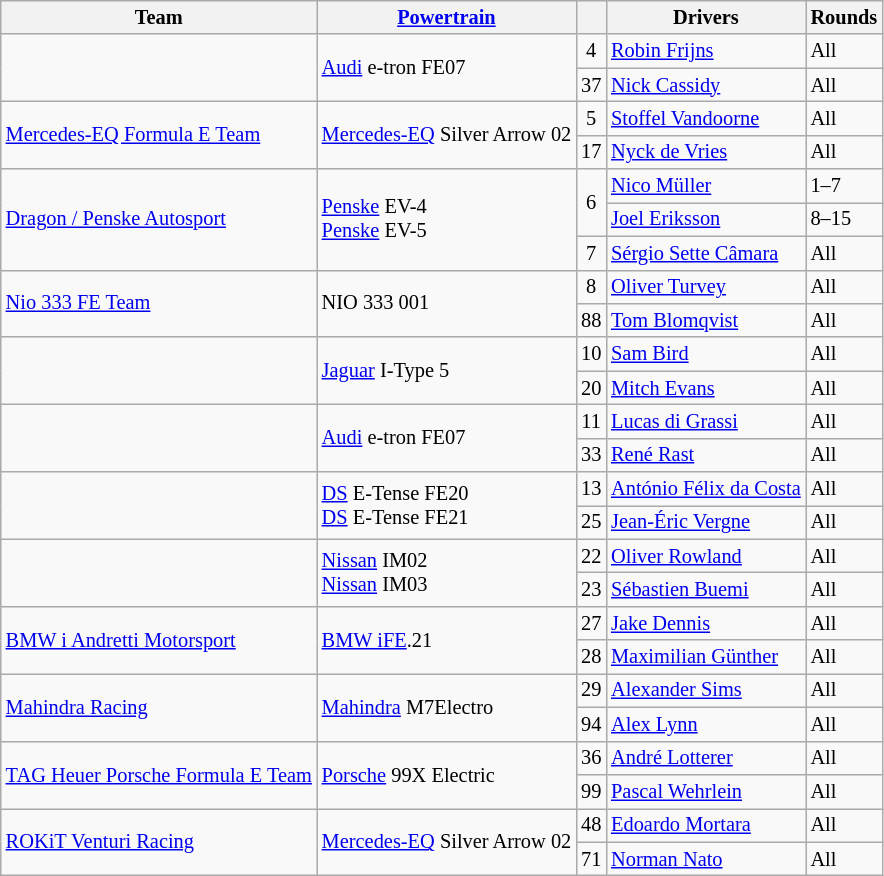<table class="wikitable" style="font-size:85%;">
<tr>
<th>Team</th>
<th><a href='#'>Powertrain</a></th>
<th></th>
<th>Drivers</th>
<th>Rounds</th>
</tr>
<tr>
<td rowspan=2></td>
<td rowspan=2><a href='#'>Audi</a> e-tron FE07</td>
<td align=center>4</td>
<td> <a href='#'>Robin Frijns</a></td>
<td>All</td>
</tr>
<tr>
<td align=center>37</td>
<td> <a href='#'>Nick Cassidy</a></td>
<td>All</td>
</tr>
<tr>
<td rowspan=2> <a href='#'>Mercedes-EQ Formula E Team</a></td>
<td rowspan=2><a href='#'>Mercedes-EQ</a> Silver Arrow 02</td>
<td align=center>5</td>
<td> <a href='#'>Stoffel Vandoorne</a></td>
<td>All</td>
</tr>
<tr>
<td align=center>17</td>
<td> <a href='#'>Nyck de Vries</a></td>
<td>All</td>
</tr>
<tr>
<td rowspan=3> <a href='#'>Dragon / Penske Autosport</a></td>
<td rowspan=3><a href='#'>Penske</a> EV-4<br><a href='#'>Penske</a> EV-5</td>
<td rowspan=2 align=center>6</td>
<td> <a href='#'>Nico Müller</a></td>
<td>1–7</td>
</tr>
<tr>
<td> <a href='#'>Joel Eriksson</a></td>
<td>8–15</td>
</tr>
<tr>
<td align=center>7</td>
<td> <a href='#'>Sérgio Sette Câmara</a></td>
<td>All</td>
</tr>
<tr>
<td rowspan=2> <a href='#'>Nio 333 FE Team</a></td>
<td rowspan=2>NIO 333 001</td>
<td align=center>8</td>
<td> <a href='#'>Oliver Turvey</a></td>
<td>All</td>
</tr>
<tr>
<td align=center>88</td>
<td> <a href='#'>Tom Blomqvist</a></td>
<td>All</td>
</tr>
<tr>
<td rowspan=2></td>
<td rowspan=2><a href='#'>Jaguar</a> I-Type 5</td>
<td align=center>10</td>
<td> <a href='#'>Sam Bird</a></td>
<td>All</td>
</tr>
<tr>
<td align=center>20</td>
<td> <a href='#'>Mitch Evans</a></td>
<td>All</td>
</tr>
<tr>
<td rowspan=2></td>
<td rowspan=2><a href='#'>Audi</a> e-tron FE07</td>
<td align=center>11</td>
<td> <a href='#'>Lucas di Grassi</a></td>
<td>All</td>
</tr>
<tr>
<td align=center>33</td>
<td> <a href='#'>René Rast</a></td>
<td>All</td>
</tr>
<tr>
<td rowspan=2></td>
<td rowspan=2><a href='#'>DS</a> E-Tense FE20<br><a href='#'>DS</a> E-Tense FE21</td>
<td align=center>13</td>
<td> <a href='#'>António Félix da Costa</a></td>
<td>All</td>
</tr>
<tr>
<td align=center>25</td>
<td> <a href='#'>Jean-Éric Vergne</a></td>
<td>All</td>
</tr>
<tr>
<td rowspan=2></td>
<td rowspan=2><a href='#'>Nissan</a> IM02<br><a href='#'>Nissan</a> IM03</td>
<td align=center>22</td>
<td> <a href='#'>Oliver Rowland</a></td>
<td>All</td>
</tr>
<tr>
<td align=center>23</td>
<td> <a href='#'>Sébastien Buemi</a></td>
<td>All</td>
</tr>
<tr>
<td rowspan=2> <a href='#'>BMW i Andretti Motorsport</a></td>
<td rowspan=2><a href='#'>BMW iFE</a>.21</td>
<td align=center>27</td>
<td> <a href='#'>Jake Dennis</a></td>
<td>All</td>
</tr>
<tr>
<td align=center>28</td>
<td> <a href='#'>Maximilian Günther</a></td>
<td>All</td>
</tr>
<tr>
<td rowspan=2> <a href='#'>Mahindra Racing</a></td>
<td rowspan=2><a href='#'>Mahindra</a> M7Electro</td>
<td align=center>29</td>
<td> <a href='#'>Alexander Sims</a></td>
<td>All</td>
</tr>
<tr>
<td align=center>94</td>
<td> <a href='#'>Alex Lynn</a></td>
<td>All</td>
</tr>
<tr>
<td rowspan=2> <a href='#'>TAG Heuer Porsche Formula E Team</a></td>
<td rowspan=2><a href='#'>Porsche</a> 99X Electric</td>
<td align=center>36</td>
<td> <a href='#'>André Lotterer</a></td>
<td>All</td>
</tr>
<tr>
<td align=center>99</td>
<td> <a href='#'>Pascal Wehrlein</a></td>
<td>All</td>
</tr>
<tr>
<td rowspan=2> <a href='#'>ROKiT Venturi Racing</a></td>
<td rowspan=2><a href='#'>Mercedes-EQ</a> Silver Arrow 02</td>
<td align=center>48</td>
<td> <a href='#'>Edoardo Mortara</a></td>
<td>All</td>
</tr>
<tr>
<td align=center>71</td>
<td> <a href='#'>Norman Nato</a></td>
<td>All</td>
</tr>
</table>
